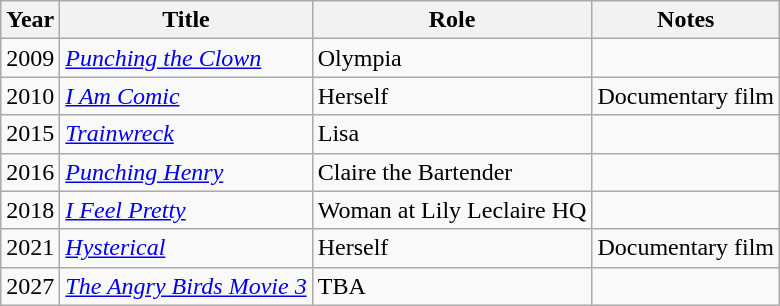<table class="wikitable">
<tr>
<th scope="col">Year</th>
<th scope="col">Title</th>
<th scope="col">Role</th>
<th scope="col">Notes</th>
</tr>
<tr>
<td>2009</td>
<td><em><a href='#'>Punching the Clown</a></em></td>
<td>Olympia</td>
<td></td>
</tr>
<tr>
<td>2010</td>
<td><em><a href='#'>I Am Comic</a></em></td>
<td>Herself</td>
<td>Documentary film</td>
</tr>
<tr>
<td>2015</td>
<td><em><a href='#'>Trainwreck</a></em></td>
<td>Lisa</td>
<td></td>
</tr>
<tr>
<td>2016</td>
<td><em><a href='#'>Punching Henry</a></em></td>
<td>Claire the Bartender</td>
<td></td>
</tr>
<tr>
<td>2018</td>
<td><em><a href='#'>I Feel Pretty</a></em></td>
<td>Woman at Lily Leclaire HQ</td>
<td></td>
</tr>
<tr>
<td>2021</td>
<td><em><a href='#'>Hysterical</a></em></td>
<td>Herself</td>
<td>Documentary film</td>
</tr>
<tr>
<td>2027</td>
<td><em><a href='#'>The Angry Birds Movie 3</a></em></td>
<td>TBA</td>
<td></td>
</tr>
</table>
